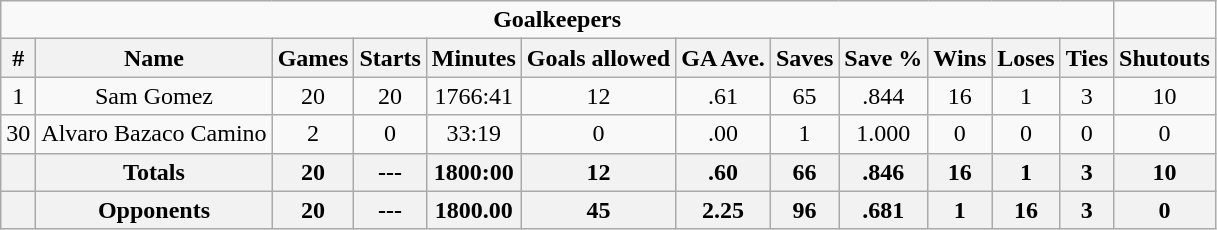<table class="wikitable sortable" style="text-align:center; text-width:90%;">
<tr>
<td colspan="12"><strong>Goalkeepers</strong></td>
</tr>
<tr>
<th>#</th>
<th>Name</th>
<th>Games</th>
<th>Starts</th>
<th>Minutes</th>
<th>Goals allowed</th>
<th>GA Ave.</th>
<th>Saves</th>
<th>Save %</th>
<th>Wins</th>
<th>Loses</th>
<th>Ties</th>
<th>Shutouts</th>
</tr>
<tr>
<td>1</td>
<td>Sam Gomez</td>
<td>20</td>
<td>20</td>
<td>1766:41</td>
<td>12</td>
<td>.61</td>
<td>65</td>
<td>.844</td>
<td>16</td>
<td>1</td>
<td>3</td>
<td>10</td>
</tr>
<tr>
<td>30</td>
<td>Alvaro Bazaco Camino</td>
<td>2</td>
<td>0</td>
<td>33:19</td>
<td>0</td>
<td>.00</td>
<td>1</td>
<td>1.000</td>
<td>0</td>
<td>0</td>
<td>0</td>
<td>0</td>
</tr>
<tr>
<th></th>
<th>Totals</th>
<th>20</th>
<th>---</th>
<th>1800:00</th>
<th>12</th>
<th>.60</th>
<th>66</th>
<th>.846</th>
<th>16</th>
<th>1</th>
<th>3</th>
<th>10</th>
</tr>
<tr>
<th></th>
<th>Opponents</th>
<th>20</th>
<th>---</th>
<th>1800.00</th>
<th>45</th>
<th>2.25</th>
<th>96</th>
<th>.681</th>
<th>1</th>
<th>16</th>
<th>3</th>
<th>0</th>
</tr>
</table>
